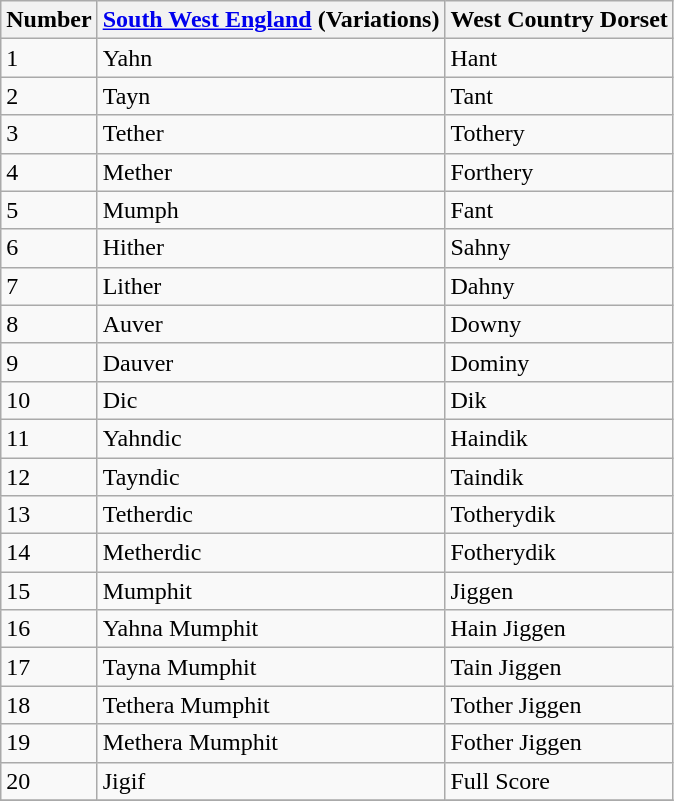<table class="wikitable">
<tr>
<th>Number</th>
<th><a href='#'>South West England</a> (Variations)</th>
<th>West Country Dorset</th>
</tr>
<tr>
<td>1</td>
<td>Yahn</td>
<td>Hant</td>
</tr>
<tr>
<td>2</td>
<td>Tayn</td>
<td>Tant</td>
</tr>
<tr>
<td>3</td>
<td>Tether</td>
<td>Tothery</td>
</tr>
<tr>
<td>4</td>
<td>Mether</td>
<td>Forthery</td>
</tr>
<tr>
<td>5</td>
<td>Mumph</td>
<td>Fant</td>
</tr>
<tr>
<td>6</td>
<td>Hither</td>
<td>Sahny</td>
</tr>
<tr>
<td>7</td>
<td>Lither</td>
<td>Dahny</td>
</tr>
<tr>
<td>8</td>
<td>Auver</td>
<td>Downy</td>
</tr>
<tr>
<td>9</td>
<td>Dauver</td>
<td>Dominy</td>
</tr>
<tr>
<td>10</td>
<td>Dic</td>
<td>Dik</td>
</tr>
<tr>
<td>11</td>
<td>Yahndic</td>
<td>Haindik</td>
</tr>
<tr>
<td>12</td>
<td>Tayndic</td>
<td>Taindik</td>
</tr>
<tr>
<td>13</td>
<td>Tetherdic</td>
<td>Totherydik</td>
</tr>
<tr>
<td>14</td>
<td>Metherdic</td>
<td>Fotherydik</td>
</tr>
<tr>
<td>15</td>
<td>Mumphit</td>
<td>Jiggen</td>
</tr>
<tr>
<td>16</td>
<td>Yahna Mumphit</td>
<td>Hain Jiggen</td>
</tr>
<tr>
<td>17</td>
<td>Tayna Mumphit</td>
<td>Tain Jiggen</td>
</tr>
<tr>
<td>18</td>
<td>Tethera Mumphit</td>
<td>Tother Jiggen</td>
</tr>
<tr>
<td>19</td>
<td>Methera Mumphit</td>
<td>Fother Jiggen</td>
</tr>
<tr>
<td>20</td>
<td>Jigif</td>
<td>Full Score</td>
</tr>
<tr>
</tr>
</table>
